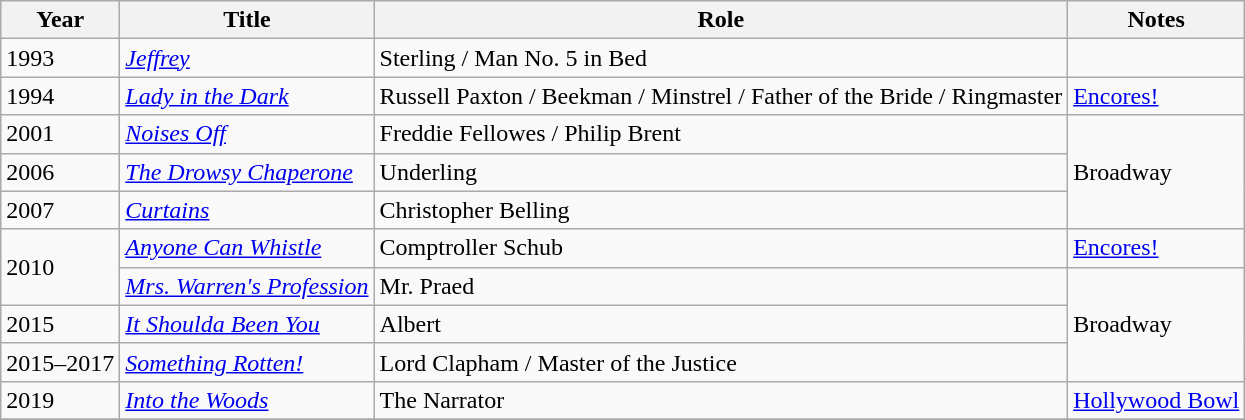<table class="wikitable sortable">
<tr>
<th>Year</th>
<th>Title</th>
<th>Role</th>
<th class="unsortable">Notes</th>
</tr>
<tr>
<td>1993</td>
<td><em><a href='#'>Jeffrey</a></em></td>
<td>Sterling / Man No. 5 in Bed</td>
<td></td>
</tr>
<tr>
<td>1994</td>
<td><em><a href='#'>Lady in the Dark</a></em></td>
<td>Russell Paxton / Beekman / Minstrel / Father of the Bride / Ringmaster</td>
<td><a href='#'>Encores!</a></td>
</tr>
<tr>
<td>2001</td>
<td><em><a href='#'>Noises Off</a></em></td>
<td>Freddie Fellowes / Philip Brent</td>
<td rowspan="3">Broadway</td>
</tr>
<tr>
<td>2006</td>
<td data-sort-value="Drowsy Chaperone, The"><em><a href='#'>The Drowsy Chaperone</a></em></td>
<td>Underling</td>
</tr>
<tr>
<td>2007</td>
<td><em><a href='#'>Curtains</a></em></td>
<td>Christopher Belling</td>
</tr>
<tr>
<td rowspan=2>2010</td>
<td><em><a href='#'>Anyone Can Whistle</a></em></td>
<td>Comptroller Schub</td>
<td><a href='#'>Encores!</a></td>
</tr>
<tr>
<td><em><a href='#'>Mrs. Warren's Profession</a></em></td>
<td>Mr. Praed</td>
<td rowspan="3">Broadway</td>
</tr>
<tr>
<td>2015</td>
<td><em><a href='#'>It Shoulda Been You</a></em></td>
<td>Albert</td>
</tr>
<tr>
<td>2015–2017</td>
<td><em><a href='#'>Something Rotten!</a></em></td>
<td>Lord Clapham / Master of the Justice</td>
</tr>
<tr>
<td>2019</td>
<td><em><a href='#'>Into the Woods</a></em></td>
<td>The Narrator</td>
<td><a href='#'>Hollywood Bowl</a></td>
</tr>
<tr>
</tr>
</table>
